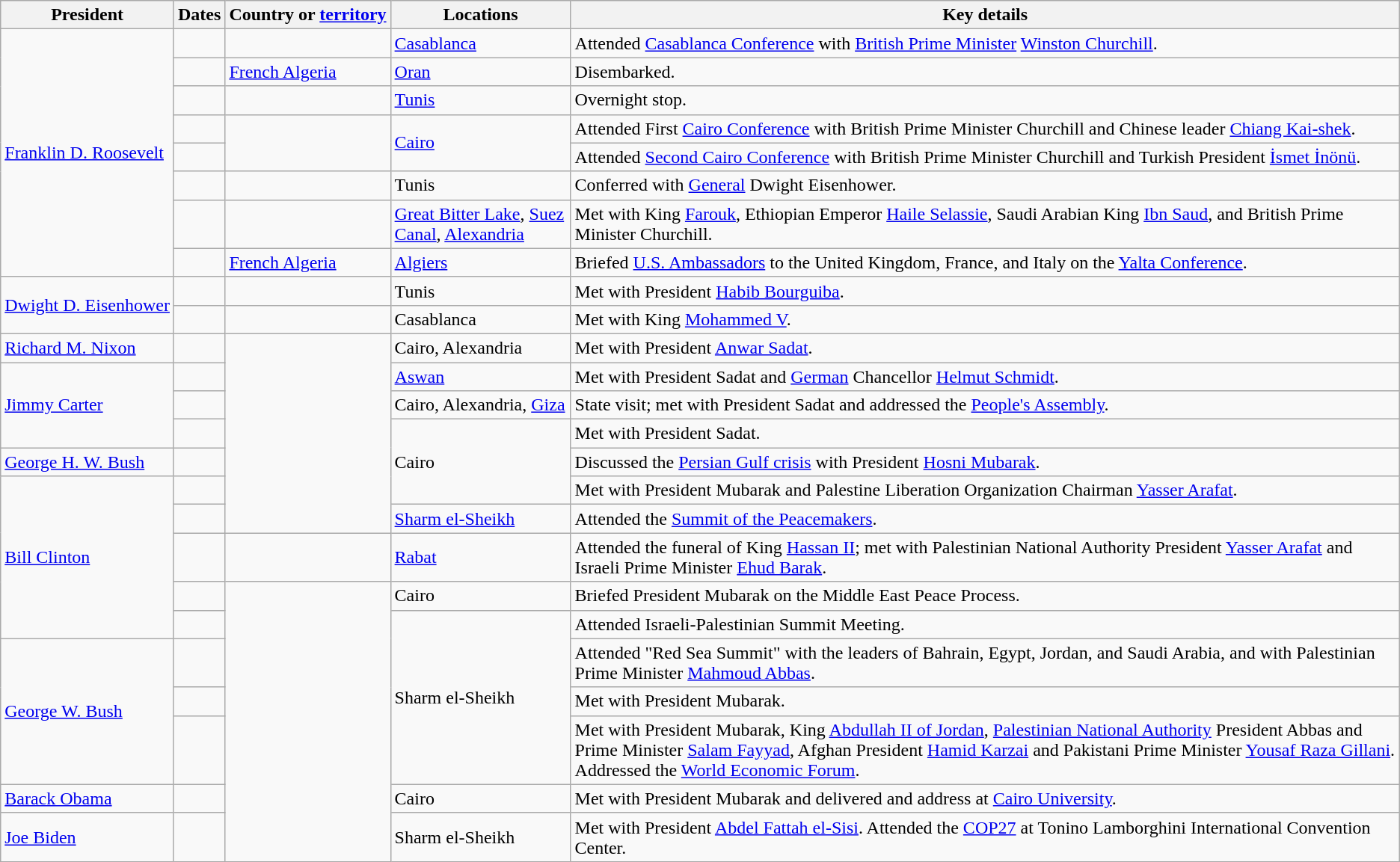<table class="wikitable sortable">
<tr>
<th>President</th>
<th>Dates</th>
<th nowrap>Country or <a href='#'>territory</a></th>
<th>Locations</th>
<th>Key details</th>
</tr>
<tr>
<td rowspan=8><a href='#'>Franklin D. Roosevelt</a></td>
<td></td>
<td></td>
<td><a href='#'>Casablanca</a></td>
<td>Attended <a href='#'>Casablanca Conference</a> with <a href='#'>British Prime Minister</a> <a href='#'>Winston Churchill</a>.</td>
</tr>
<tr>
<td></td>
<td nowrap> <a href='#'>French Algeria</a></td>
<td><a href='#'>Oran</a></td>
<td>Disembarked.</td>
</tr>
<tr>
<td nowrap></td>
<td></td>
<td><a href='#'>Tunis</a></td>
<td>Overnight stop.</td>
</tr>
<tr>
<td></td>
<td rowspan=2></td>
<td rowspan=2><a href='#'>Cairo</a></td>
<td>Attended First <a href='#'>Cairo Conference</a> with British Prime Minister Churchill and Chinese leader <a href='#'>Chiang Kai-shek</a>.</td>
</tr>
<tr>
<td></td>
<td>Attended <a href='#'>Second Cairo Conference</a> with British Prime Minister Churchill and Turkish President <a href='#'>İsmet İnönü</a>.</td>
</tr>
<tr>
<td></td>
<td></td>
<td>Tunis</td>
<td>Conferred with <a href='#'>General</a> Dwight Eisenhower.</td>
</tr>
<tr>
<td></td>
<td></td>
<td><a href='#'>Great Bitter Lake</a>, <a href='#'>Suez Canal</a>, <a href='#'>Alexandria</a></td>
<td>Met with King <a href='#'>Farouk</a>, Ethiopian Emperor <a href='#'>Haile Selassie</a>, Saudi Arabian King <a href='#'>Ibn Saud</a>, and British Prime Minister Churchill.</td>
</tr>
<tr>
<td></td>
<td> <a href='#'>French Algeria</a></td>
<td><a href='#'>Algiers</a></td>
<td>Briefed <a href='#'>U.S. Ambassadors</a> to the United Kingdom, France, and Italy on the <a href='#'>Yalta Conference</a>.</td>
</tr>
<tr>
<td rowspan=2 nowrap><a href='#'>Dwight D. Eisenhower</a></td>
<td></td>
<td></td>
<td>Tunis</td>
<td>Met with President <a href='#'>Habib Bourguiba</a>.</td>
</tr>
<tr>
<td></td>
<td></td>
<td>Casablanca</td>
<td>Met with King <a href='#'>Mohammed V</a>.</td>
</tr>
<tr>
<td><a href='#'>Richard M. Nixon</a></td>
<td></td>
<td rowspan=7></td>
<td>Cairo, Alexandria</td>
<td>Met with President <a href='#'>Anwar Sadat</a>.</td>
</tr>
<tr>
<td rowspan=3><a href='#'>Jimmy Carter</a></td>
<td></td>
<td><a href='#'>Aswan</a></td>
<td>Met with President Sadat and <a href='#'>German</a> Chancellor <a href='#'>Helmut Schmidt</a>.</td>
</tr>
<tr>
<td></td>
<td>Cairo, Alexandria, <a href='#'>Giza</a></td>
<td>State visit; met with President Sadat and addressed the <a href='#'>People's Assembly</a>.</td>
</tr>
<tr>
<td></td>
<td rowspan=3>Cairo</td>
<td>Met with President Sadat.</td>
</tr>
<tr>
<td><a href='#'>George H. W. Bush</a></td>
<td></td>
<td>Discussed the <a href='#'>Persian Gulf crisis</a> with President <a href='#'>Hosni Mubarak</a>.</td>
</tr>
<tr>
<td rowspan=5><a href='#'>Bill Clinton</a></td>
<td></td>
<td>Met with President Mubarak and Palestine Liberation Organization Chairman <a href='#'>Yasser Arafat</a>.</td>
</tr>
<tr>
<td></td>
<td><a href='#'>Sharm el-Sheikh</a></td>
<td>Attended the <a href='#'>Summit of the Peacemakers</a>.</td>
</tr>
<tr>
<td></td>
<td></td>
<td><a href='#'>Rabat</a></td>
<td>Attended the funeral of King <a href='#'>Hassan II</a>; met with Palestinian National Authority President <a href='#'>Yasser Arafat</a> and Israeli Prime Minister <a href='#'>Ehud Barak</a>.</td>
</tr>
<tr>
<td></td>
<td rowspan=7></td>
<td>Cairo</td>
<td>Briefed President Mubarak on the Middle East Peace Process.</td>
</tr>
<tr>
<td></td>
<td rowspan=4>Sharm el-Sheikh</td>
<td>Attended Israeli-Palestinian Summit Meeting.</td>
</tr>
<tr>
<td rowspan=3><a href='#'>George W. Bush</a></td>
<td></td>
<td>Attended "Red Sea Summit" with the leaders of Bahrain, Egypt, Jordan, and Saudi Arabia, and with Palestinian Prime Minister <a href='#'>Mahmoud Abbas</a>.</td>
</tr>
<tr>
<td></td>
<td>Met with President Mubarak.</td>
</tr>
<tr>
<td></td>
<td>Met with President Mubarak, King <a href='#'>Abdullah II of Jordan</a>, <a href='#'>Palestinian National Authority</a> President Abbas and Prime Minister <a href='#'>Salam Fayyad</a>, Afghan President <a href='#'>Hamid Karzai</a> and Pakistani Prime Minister <a href='#'>Yousaf Raza Gillani</a>. Addressed the <a href='#'>World Economic Forum</a>.</td>
</tr>
<tr>
<td><a href='#'>Barack Obama</a></td>
<td></td>
<td>Cairo</td>
<td>Met with President Mubarak and delivered and address at <a href='#'>Cairo University</a>.</td>
</tr>
<tr>
<td><a href='#'>Joe Biden</a></td>
<td></td>
<td>Sharm el-Sheikh</td>
<td>Met with President <a href='#'>Abdel Fattah el-Sisi</a>. Attended the <a href='#'>COP27</a> at Tonino Lamborghini International Convention Center.</td>
</tr>
</table>
